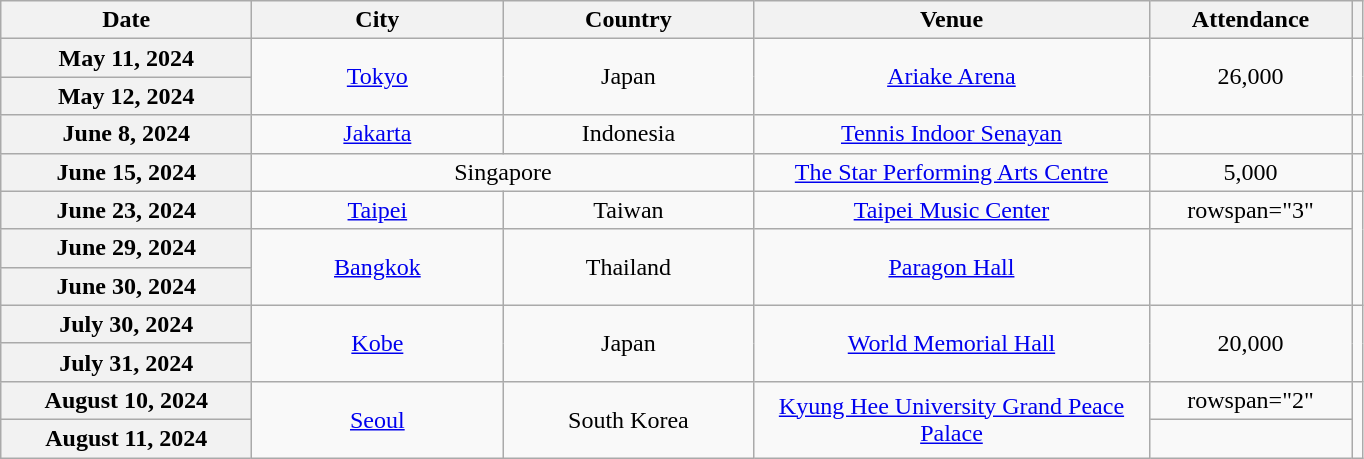<table class="wikitable plainrowheaders" style="text-align:center">
<tr>
<th scope="col" style="width:10em">Date</th>
<th scope="col" style="width:10em">City</th>
<th scope="col" style="width:10em">Country</th>
<th scope="col" style="width:16em">Venue</th>
<th scope="col" style="width:8em">Attendance</th>
<th scope="col" class="unsortable"></th>
</tr>
<tr>
<th scope="row" style="text-align:center">May 11, 2024</th>
<td rowspan="2"><a href='#'>Tokyo</a></td>
<td rowspan="2">Japan</td>
<td rowspan="2"><a href='#'>Ariake Arena</a></td>
<td rowspan="2">26,000</td>
<td rowspan="2"></td>
</tr>
<tr>
<th scope="row" style="text-align:center">May 12, 2024</th>
</tr>
<tr>
<th scope="row" style="text-align:center">June 8, 2024</th>
<td><a href='#'>Jakarta</a></td>
<td>Indonesia</td>
<td><a href='#'>Tennis Indoor Senayan</a></td>
<td></td>
<td></td>
</tr>
<tr>
<th scope="row" style="text-align:center">June 15, 2024</th>
<td colspan="2">Singapore</td>
<td><a href='#'>The Star Performing Arts Centre</a></td>
<td>5,000</td>
<td></td>
</tr>
<tr>
<th scope="row" style="text-align:center">June 23, 2024</th>
<td><a href='#'>Taipei</a></td>
<td>Taiwan</td>
<td><a href='#'>Taipei Music Center</a></td>
<td>rowspan="3" </td>
<td rowspan="3"></td>
</tr>
<tr>
<th scope="row" style="text-align:center">June 29, 2024</th>
<td rowspan="2"><a href='#'>Bangkok</a></td>
<td rowspan="2">Thailand</td>
<td rowspan="2"><a href='#'>Paragon Hall</a></td>
</tr>
<tr>
<th scope="row" style="text-align:center">June 30, 2024</th>
</tr>
<tr>
<th scope="row" style="text-align:center">July 30, 2024</th>
<td rowspan="2"><a href='#'>Kobe</a></td>
<td rowspan="2">Japan</td>
<td rowspan="2"><a href='#'>World Memorial Hall</a></td>
<td rowspan="2">20,000</td>
<td rowspan="2"></td>
</tr>
<tr>
<th scope="row" style="text-align:center">July 31, 2024</th>
</tr>
<tr>
<th scope="row" style="text-align:center">August 10, 2024</th>
<td rowspan="2"><a href='#'>Seoul</a></td>
<td rowspan="2">South Korea</td>
<td rowspan="2"><a href='#'>Kyung Hee University Grand Peace Palace</a></td>
<td>rowspan="2" </td>
<td rowspan="2"></td>
</tr>
<tr>
<th scope="row" style="text-align:center">August 11, 2024</th>
</tr>
</table>
